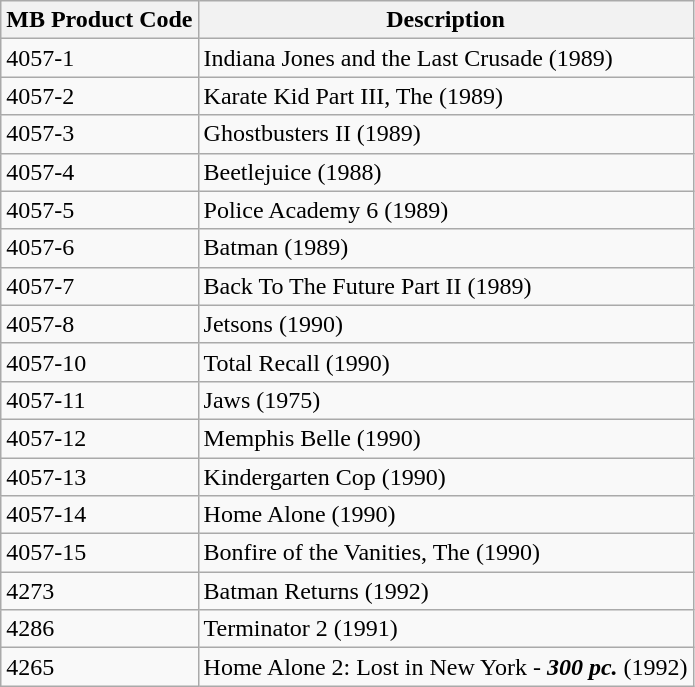<table class="wikitable">
<tr>
<th>MB Product Code</th>
<th>Description</th>
</tr>
<tr>
<td>4057-1</td>
<td>Indiana Jones and the Last Crusade (1989)</td>
</tr>
<tr>
<td>4057-2</td>
<td>Karate Kid Part III, The (1989)</td>
</tr>
<tr>
<td>4057-3</td>
<td>Ghostbusters II (1989)</td>
</tr>
<tr>
<td>4057-4</td>
<td>Beetlejuice (1988)</td>
</tr>
<tr>
<td>4057-5</td>
<td>Police Academy 6 (1989)</td>
</tr>
<tr>
<td>4057-6</td>
<td>Batman (1989)</td>
</tr>
<tr>
<td>4057-7</td>
<td>Back To The Future Part II (1989)</td>
</tr>
<tr>
<td>4057-8</td>
<td>Jetsons (1990)</td>
</tr>
<tr>
<td>4057-10</td>
<td>Total Recall (1990)</td>
</tr>
<tr>
<td>4057-11</td>
<td>Jaws (1975)</td>
</tr>
<tr>
<td>4057-12</td>
<td>Memphis Belle (1990)</td>
</tr>
<tr>
<td>4057-13</td>
<td>Kindergarten Cop (1990)</td>
</tr>
<tr>
<td>4057-14</td>
<td>Home Alone (1990)</td>
</tr>
<tr>
<td>4057-15</td>
<td>Bonfire of the Vanities, The (1990)</td>
</tr>
<tr>
<td>4273</td>
<td>Batman Returns (1992)</td>
</tr>
<tr>
<td>4286</td>
<td>Terminator 2 (1991)</td>
</tr>
<tr>
<td>4265</td>
<td>Home Alone 2: Lost in New York - <strong><em>300 pc.</em></strong> (1992)</td>
</tr>
</table>
